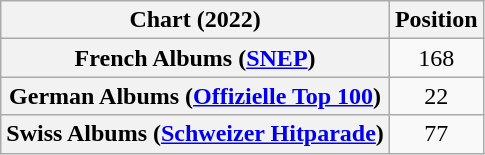<table class="wikitable sortable plainrowheaders" style="text-align:center">
<tr>
<th scope="col">Chart (2022)</th>
<th scope="col">Position</th>
</tr>
<tr>
<th scope="row">French Albums (<a href='#'>SNEP</a>)</th>
<td>168</td>
</tr>
<tr>
<th scope="row">German Albums (<a href='#'>Offizielle Top 100</a>)</th>
<td>22</td>
</tr>
<tr>
<th scope="row">Swiss Albums (<a href='#'>Schweizer Hitparade</a>)</th>
<td>77</td>
</tr>
</table>
